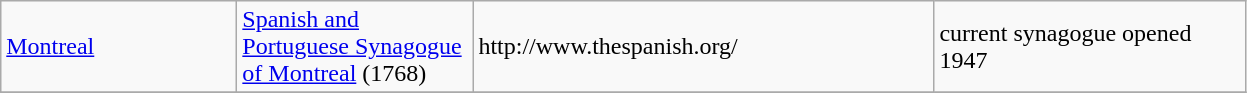<table class="wikitable">
<tr>
<td width="150pt"><a href='#'>Montreal</a></td>
<td width="150pt"><a href='#'>Spanish and Portuguese Synagogue of Montreal</a> (1768)</td>
<td width="300pt">http://www.thespanish.org/</td>
<td width="200pt">current synagogue opened 1947</td>
</tr>
<tr>
</tr>
</table>
